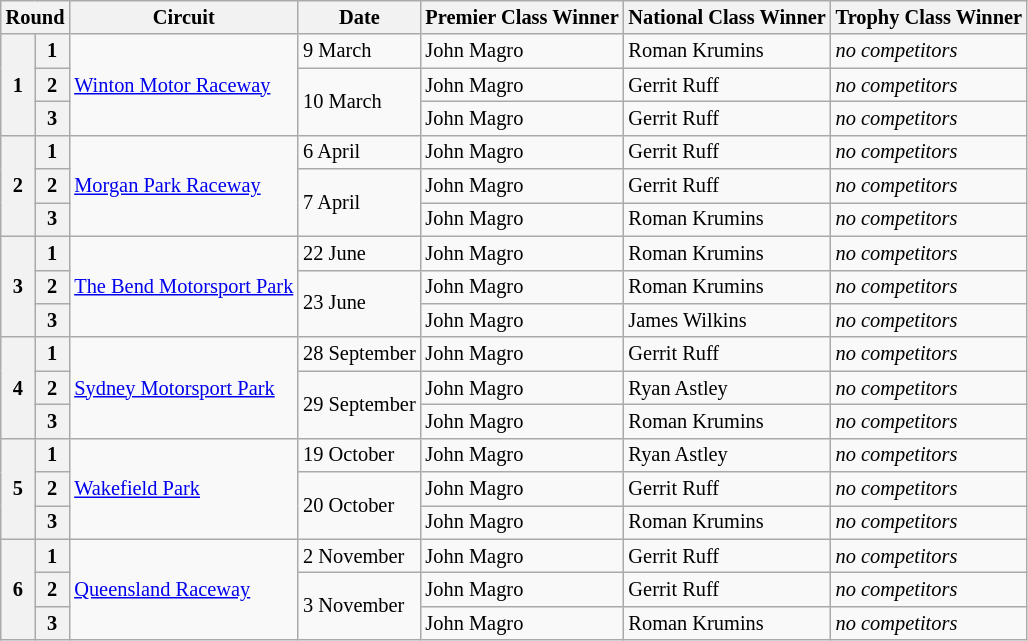<table class="wikitable" style="font-size: 85%;">
<tr>
<th colspan="2">Round</th>
<th>Circuit</th>
<th>Date</th>
<th>Premier Class Winner</th>
<th>National Class Winner</th>
<th>Trophy Class Winner</th>
</tr>
<tr>
<th rowspan="3">1</th>
<th>1</th>
<td rowspan=3><a href='#'>Winton Motor Raceway</a></td>
<td>9 March</td>
<td> John Magro</td>
<td> Roman Krumins</td>
<td><em>no competitors</em></td>
</tr>
<tr>
<th>2</th>
<td rowspan=2>10 March</td>
<td> John Magro</td>
<td> Gerrit Ruff</td>
<td><em>no competitors</em></td>
</tr>
<tr>
<th>3</th>
<td> John Magro</td>
<td> Gerrit Ruff</td>
<td><em>no competitors</em></td>
</tr>
<tr>
<th rowspan=3>2</th>
<th>1</th>
<td rowspan=3><a href='#'>Morgan Park Raceway</a></td>
<td>6 April</td>
<td> John Magro</td>
<td> Gerrit Ruff</td>
<td><em>no competitors</em></td>
</tr>
<tr>
<th>2</th>
<td rowspan=2>7 April</td>
<td> John Magro</td>
<td> Gerrit Ruff</td>
<td><em>no competitors</em></td>
</tr>
<tr>
<th>3</th>
<td> John Magro</td>
<td> Roman Krumins</td>
<td><em>no competitors</em></td>
</tr>
<tr>
<th rowspan=3>3</th>
<th>1</th>
<td rowspan=3><a href='#'>The Bend Motorsport Park</a></td>
<td>22 June</td>
<td> John Magro</td>
<td> Roman Krumins</td>
<td><em>no competitors</em></td>
</tr>
<tr>
<th>2</th>
<td rowspan=2>23 June</td>
<td> John Magro</td>
<td> Roman Krumins</td>
<td><em>no competitors</em></td>
</tr>
<tr>
<th>3</th>
<td> John Magro</td>
<td> James Wilkins</td>
<td><em>no competitors</em></td>
</tr>
<tr>
<th rowspan=3>4</th>
<th>1</th>
<td rowspan=3><a href='#'>Sydney Motorsport Park</a></td>
<td>28 September</td>
<td> John Magro</td>
<td> Gerrit Ruff</td>
<td><em>no competitors</em></td>
</tr>
<tr>
<th>2</th>
<td rowspan=2>29 September</td>
<td> John Magro</td>
<td> Ryan Astley</td>
<td><em>no competitors</em></td>
</tr>
<tr>
<th>3</th>
<td> John Magro</td>
<td> Roman Krumins</td>
<td><em>no competitors</em></td>
</tr>
<tr>
<th rowspan=3>5</th>
<th>1</th>
<td rowspan=3><a href='#'>Wakefield Park</a></td>
<td>19 October</td>
<td> John Magro</td>
<td> Ryan Astley</td>
<td><em>no competitors</em></td>
</tr>
<tr>
<th>2</th>
<td rowspan=2>20 October</td>
<td> John Magro</td>
<td> Gerrit Ruff</td>
<td><em>no competitors</em></td>
</tr>
<tr>
<th>3</th>
<td> John Magro</td>
<td> Roman Krumins</td>
<td><em>no competitors</em></td>
</tr>
<tr>
<th rowspan=3>6</th>
<th>1</th>
<td rowspan=3><a href='#'>Queensland Raceway</a></td>
<td>2 November</td>
<td> John Magro</td>
<td> Gerrit Ruff</td>
<td><em>no competitors</em></td>
</tr>
<tr>
<th>2</th>
<td rowspan=2>3 November</td>
<td> John Magro</td>
<td> Gerrit Ruff</td>
<td><em>no competitors</em></td>
</tr>
<tr>
<th>3</th>
<td> John Magro</td>
<td> Roman Krumins</td>
<td><em>no competitors</em></td>
</tr>
</table>
